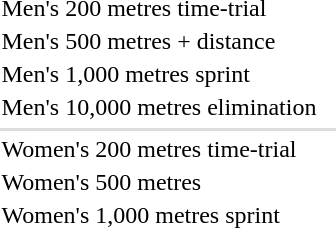<table>
<tr>
<td>Men's 200 metres time-trial<br></td>
<td></td>
<td></td>
<td></td>
</tr>
<tr>
<td>Men's 500 metres + distance<br></td>
<td></td>
<td></td>
<td></td>
</tr>
<tr>
<td>Men's 1,000 metres sprint<br></td>
<td></td>
<td></td>
<td></td>
</tr>
<tr>
<td>Men's 10,000 metres elimination<br></td>
<td></td>
<td></td>
<td></td>
</tr>
<tr>
</tr>
<tr bgcolor=#DDDDDD>
<td colspan=7></td>
</tr>
<tr>
<td>Women's 200 metres time-trial<br></td>
<td></td>
<td></td>
<td></td>
</tr>
<tr>
<td>Women's 500 metres<br></td>
<td></td>
<td></td>
<td></td>
</tr>
<tr>
<td>Women's 1,000 metres sprint<br></td>
<td></td>
<td></td>
<td></td>
</tr>
<tr>
<td><br></td>
<td></td>
<td></td>
<td></td>
</tr>
</table>
